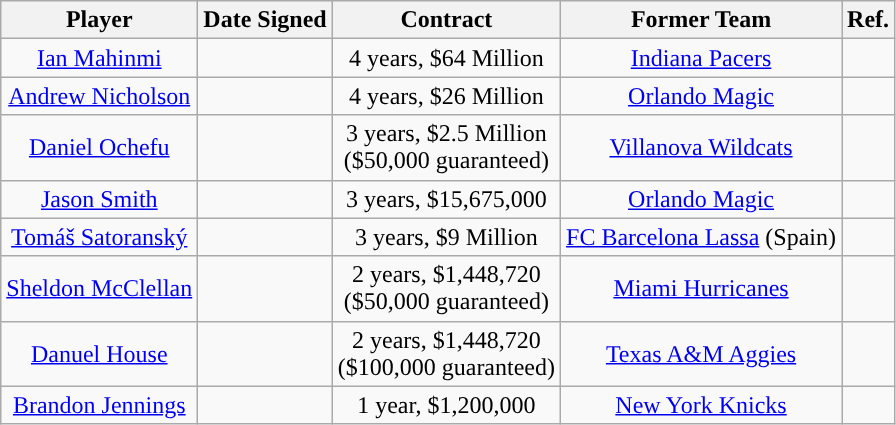<table class="wikitable sortable sortable">
<tr>
<th>Player</th>
<th>Date Signed</th>
<th>Contract</th>
<th>Former Team</th>
<th>Ref.</th>
</tr>
<tr style="text-align: center">
<td><a href='#'>Ian Mahinmi</a></td>
<td></td>
<td>4 years, $64 Million</td>
<td><a href='#'>Indiana Pacers</a></td>
<td></td>
</tr>
<tr style="text-align: center">
<td><a href='#'>Andrew Nicholson</a></td>
<td></td>
<td>4 years, $26 Million</td>
<td><a href='#'>Orlando Magic</a></td>
<td></td>
</tr>
<tr style="text-align: center">
<td><a href='#'>Daniel Ochefu</a></td>
<td></td>
<td>3 years, $2.5 Million <br> ($50,000 guaranteed)</td>
<td><a href='#'>Villanova Wildcats</a></td>
<td></td>
</tr>
<tr style="text-align: center">
<td><a href='#'>Jason Smith</a></td>
<td></td>
<td>3 years, $15,675,000</td>
<td><a href='#'>Orlando Magic</a></td>
<td></td>
</tr>
<tr style="text-align: center">
<td><a href='#'>Tomáš Satoranský</a></td>
<td></td>
<td>3 years, $9 Million</td>
<td><a href='#'>FC Barcelona Lassa</a> (Spain)</td>
<td></td>
</tr>
<tr style="text-align: center">
<td><a href='#'>Sheldon McClellan</a></td>
<td></td>
<td>2 years, $1,448,720 <br> ($50,000 guaranteed)</td>
<td><a href='#'>Miami Hurricanes</a></td>
<td></td>
</tr>
<tr style="text-align: center">
<td><a href='#'>Danuel House</a></td>
<td></td>
<td>2 years, $1,448,720 <br> ($100,000 guaranteed)</td>
<td><a href='#'>Texas A&M Aggies</a></td>
<td></td>
</tr>
<tr style="text-align: center">
<td><a href='#'>Brandon Jennings</a></td>
<td></td>
<td>1 year, $1,200,000</td>
<td><a href='#'>New York Knicks</a></td>
<td></td>
</tr>
</table>
